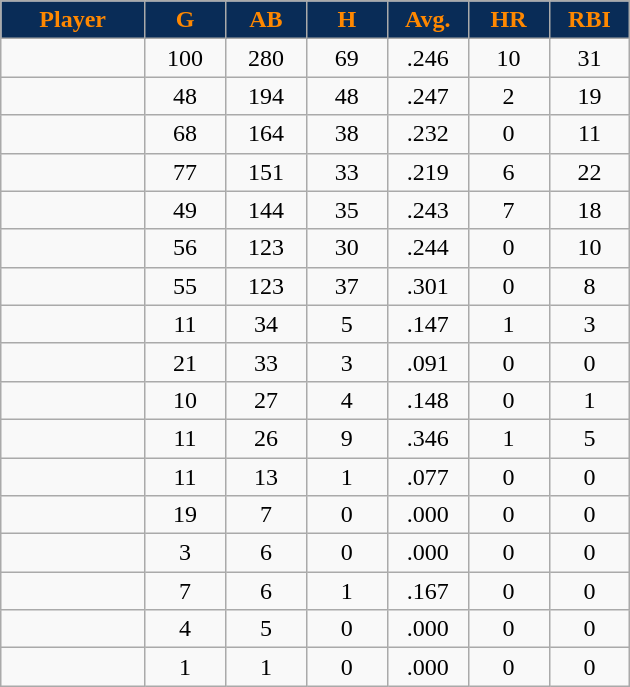<table class="wikitable sortable">
<tr>
<th style="background:#092c57;color:#FF8800;" width="16%">Player</th>
<th style="background:#092c57;color:#FF8800;" width="9%">G</th>
<th style="background:#092c57;color:#FF8800;" width="9%">AB</th>
<th style="background:#092c57;color:#FF8800;" width="9%">H</th>
<th style="background:#092c57;color:#FF8800;" width="9%">Avg.</th>
<th style="background:#092c57;color:#FF8800;" width="9%">HR</th>
<th style="background:#092c57;color:#FF8800;" width="9%">RBI</th>
</tr>
<tr align="center">
<td></td>
<td>100</td>
<td>280</td>
<td>69</td>
<td>.246</td>
<td>10</td>
<td>31</td>
</tr>
<tr align="center">
<td></td>
<td>48</td>
<td>194</td>
<td>48</td>
<td>.247</td>
<td>2</td>
<td>19</td>
</tr>
<tr align="center">
<td></td>
<td>68</td>
<td>164</td>
<td>38</td>
<td>.232</td>
<td>0</td>
<td>11</td>
</tr>
<tr align="center">
<td></td>
<td>77</td>
<td>151</td>
<td>33</td>
<td>.219</td>
<td>6</td>
<td>22</td>
</tr>
<tr align="center">
<td></td>
<td>49</td>
<td>144</td>
<td>35</td>
<td>.243</td>
<td>7</td>
<td>18</td>
</tr>
<tr align="center">
<td></td>
<td>56</td>
<td>123</td>
<td>30</td>
<td>.244</td>
<td>0</td>
<td>10</td>
</tr>
<tr align="center">
<td></td>
<td>55</td>
<td>123</td>
<td>37</td>
<td>.301</td>
<td>0</td>
<td>8</td>
</tr>
<tr align="center">
<td></td>
<td>11</td>
<td>34</td>
<td>5</td>
<td>.147</td>
<td>1</td>
<td>3</td>
</tr>
<tr align="center">
<td></td>
<td>21</td>
<td>33</td>
<td>3</td>
<td>.091</td>
<td>0</td>
<td>0</td>
</tr>
<tr align="center">
<td></td>
<td>10</td>
<td>27</td>
<td>4</td>
<td>.148</td>
<td>0</td>
<td>1</td>
</tr>
<tr align="center">
<td></td>
<td>11</td>
<td>26</td>
<td>9</td>
<td>.346</td>
<td>1</td>
<td>5</td>
</tr>
<tr align="center">
<td></td>
<td>11</td>
<td>13</td>
<td>1</td>
<td>.077</td>
<td>0</td>
<td>0</td>
</tr>
<tr align="center">
<td></td>
<td>19</td>
<td>7</td>
<td>0</td>
<td>.000</td>
<td>0</td>
<td>0</td>
</tr>
<tr align="center">
<td></td>
<td>3</td>
<td>6</td>
<td>0</td>
<td>.000</td>
<td>0</td>
<td>0</td>
</tr>
<tr align="center">
<td></td>
<td>7</td>
<td>6</td>
<td>1</td>
<td>.167</td>
<td>0</td>
<td>0</td>
</tr>
<tr align="center">
<td></td>
<td>4</td>
<td>5</td>
<td>0</td>
<td>.000</td>
<td>0</td>
<td>0</td>
</tr>
<tr align="center">
<td></td>
<td>1</td>
<td>1</td>
<td>0</td>
<td>.000</td>
<td>0</td>
<td>0</td>
</tr>
</table>
